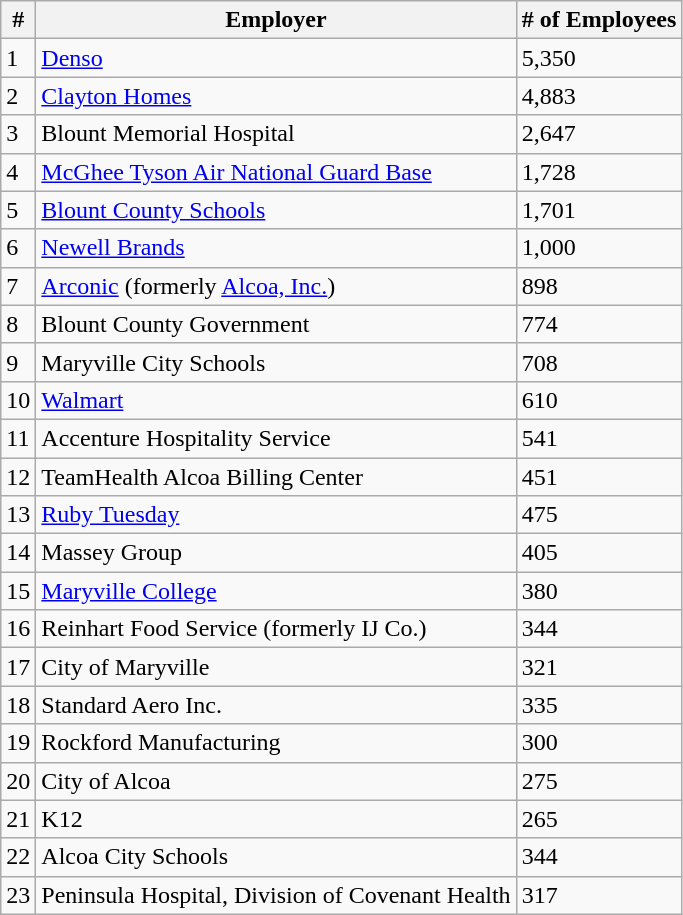<table class="wikitable">
<tr>
<th>#</th>
<th>Employer</th>
<th># of Employees</th>
</tr>
<tr>
<td>1</td>
<td><a href='#'>Denso</a></td>
<td>5,350</td>
</tr>
<tr>
<td>2</td>
<td><a href='#'>Clayton Homes</a></td>
<td>4,883</td>
</tr>
<tr>
<td>3</td>
<td>Blount Memorial Hospital</td>
<td>2,647</td>
</tr>
<tr>
<td>4</td>
<td><a href='#'>McGhee Tyson Air National Guard Base</a></td>
<td>1,728</td>
</tr>
<tr>
<td>5</td>
<td><a href='#'>Blount County Schools</a></td>
<td>1,701</td>
</tr>
<tr>
<td>6</td>
<td><a href='#'>Newell Brands</a></td>
<td>1,000</td>
</tr>
<tr>
<td>7</td>
<td><a href='#'>Arconic</a> (formerly <a href='#'>Alcoa, Inc.</a>)</td>
<td>898</td>
</tr>
<tr>
<td>8</td>
<td>Blount County Government</td>
<td>774</td>
</tr>
<tr>
<td>9</td>
<td>Maryville City Schools</td>
<td>708</td>
</tr>
<tr>
<td>10</td>
<td><a href='#'>Walmart</a></td>
<td>610</td>
</tr>
<tr>
<td>11</td>
<td>Accenture Hospitality Service</td>
<td>541</td>
</tr>
<tr>
<td>12</td>
<td>TeamHealth Alcoa Billing Center</td>
<td>451</td>
</tr>
<tr>
<td>13</td>
<td><a href='#'>Ruby Tuesday</a></td>
<td>475</td>
</tr>
<tr>
<td>14</td>
<td>Massey Group</td>
<td>405</td>
</tr>
<tr>
<td>15</td>
<td><a href='#'>Maryville College</a></td>
<td>380</td>
</tr>
<tr>
<td>16</td>
<td>Reinhart Food Service (formerly IJ Co.)</td>
<td>344</td>
</tr>
<tr>
<td>17</td>
<td>City of Maryville</td>
<td>321</td>
</tr>
<tr>
<td>18</td>
<td>Standard Aero Inc.</td>
<td>335</td>
</tr>
<tr>
<td>19</td>
<td>Rockford Manufacturing</td>
<td>300</td>
</tr>
<tr>
<td>20</td>
<td>City of Alcoa</td>
<td>275</td>
</tr>
<tr>
<td>21</td>
<td>K12</td>
<td>265</td>
</tr>
<tr>
<td>22</td>
<td>Alcoa City Schools</td>
<td>344</td>
</tr>
<tr>
<td>23</td>
<td>Peninsula Hospital, Division of Covenant Health</td>
<td>317</td>
</tr>
</table>
